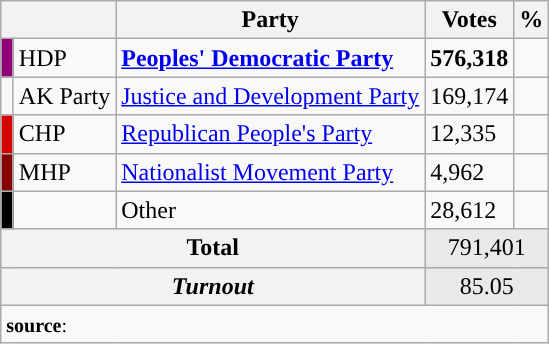<table class="wikitable">
<tr>
<th colspan="2" align="center"></th>
<th align="center">Party</th>
<th align="center">Votes</th>
<th align="center">%</th>
</tr>
<tr align="left">
<td bgcolor="#91007B" width="1"></td>
<td>HDP</td>
<td><strong><a href='#'>Peoples' Democratic Party</a></strong></td>
<td><strong>576,318</strong></td>
<td><strong></strong></td>
</tr>
<tr align="left">
<td></td>
<td>AK Party</td>
<td><a href='#'>Justice and Development Party</a></td>
<td>169,174</td>
<td></td>
</tr>
<tr align="left">
<td bgcolor="#d50000" width="1"></td>
<td>CHP</td>
<td><a href='#'>Republican People's Party</a></td>
<td>12,335</td>
<td></td>
</tr>
<tr align="left">
<td bgcolor="#870000" width="1"></td>
<td>MHP</td>
<td><a href='#'>Nationalist Movement Party</a></td>
<td>4,962</td>
<td></td>
</tr>
<tr align="left">
<td bgcolor=" " width="1"></td>
<td></td>
<td>Other</td>
<td>28,612</td>
<td></td>
</tr>
<tr align="left" style="background-color:#E9E9E9">
<th colspan="3" align="center"><strong>Total</strong></th>
<td colspan="5" align="center">791,401</td>
</tr>
<tr align="left" style="background-color:#E9E9E9">
<th colspan="3" align="center"><em>Turnout</em></th>
<td colspan="5" align="center">85.05</td>
</tr>
<tr>
<td colspan="9" align="left"><small><strong>source</strong>: </small></td>
</tr>
</table>
